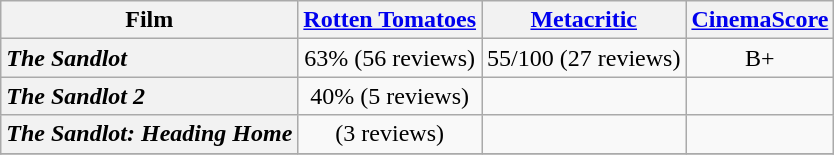<table class="wikitable sortable" border="1" style="text-align: center;">
<tr>
<th>Film</th>
<th><a href='#'>Rotten Tomatoes</a></th>
<th><a href='#'>Metacritic</a></th>
<th><a href='#'>CinemaScore</a></th>
</tr>
<tr>
<th style="text-align: left;"><em>The Sandlot</em></th>
<td>63% (56 reviews) </td>
<td>55/100 (27 reviews) </td>
<td>B+</td>
</tr>
<tr>
<th style="text-align: left;"><em>The Sandlot 2</em></th>
<td>40% (5 reviews)</td>
<td></td>
<td></td>
</tr>
<tr>
<th style="text-align: left;"><em>The Sandlot: Heading Home</em></th>
<td> (3 reviews)</td>
<td></td>
<td></td>
</tr>
<tr>
</tr>
</table>
